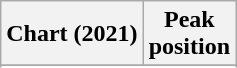<table class="wikitable sortable plainrowheaders" style="text-align:center;">
<tr>
<th scope="col">Chart (2021)</th>
<th scope="col">Peak<br>position</th>
</tr>
<tr>
</tr>
<tr>
</tr>
<tr>
</tr>
<tr>
</tr>
<tr>
</tr>
<tr>
</tr>
<tr>
</tr>
</table>
